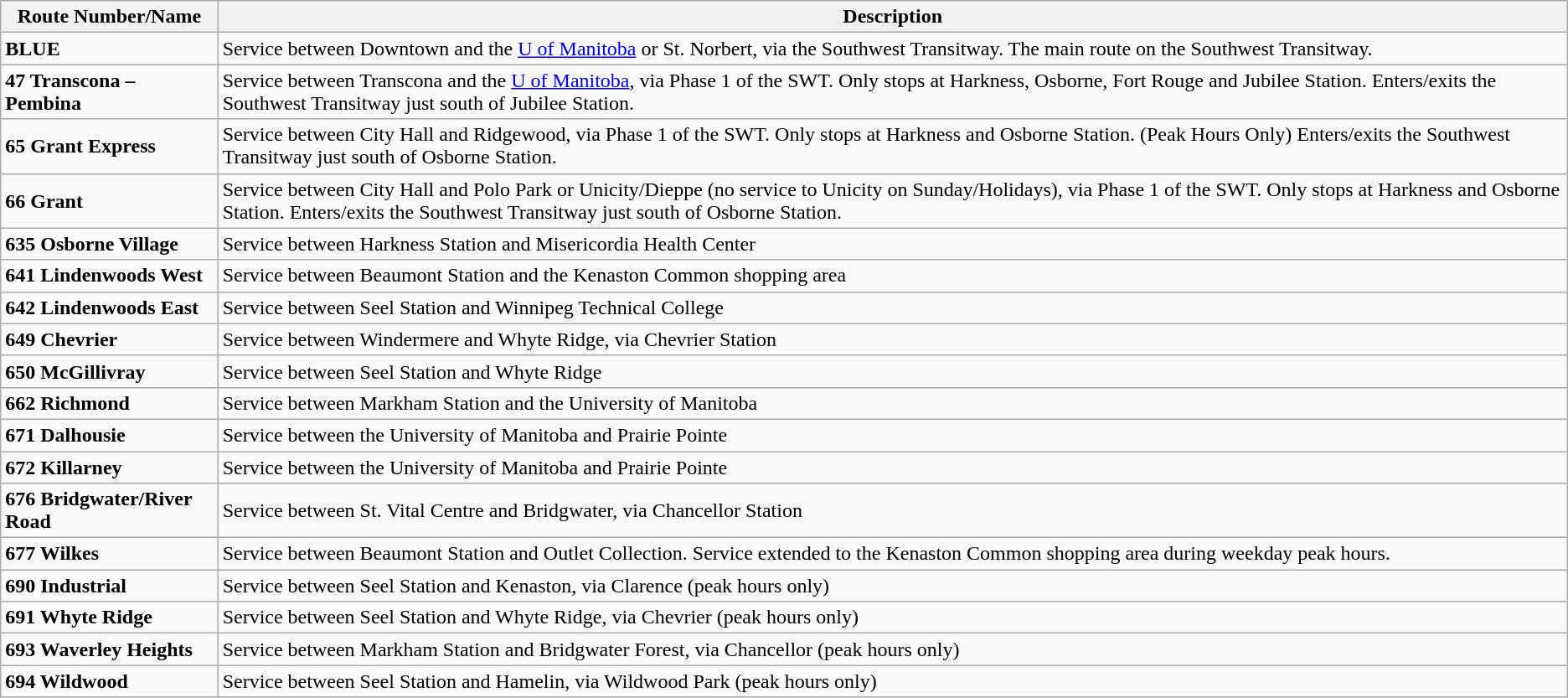<table class="wikitable">
<tr>
<th>Route Number/Name</th>
<th>Description</th>
</tr>
<tr>
<td><strong>BLUE</strong></td>
<td>Service between Downtown and the <a href='#'>U of Manitoba</a> or St. Norbert, via the Southwest Transitway. The main route on the Southwest Transitway.</td>
</tr>
<tr>
<td><strong>47 Transcona – Pembina</strong></td>
<td>Service between Transcona and the <a href='#'>U of Manitoba</a>, via Phase 1 of the SWT. Only stops at Harkness, Osborne, Fort Rouge and Jubilee Station. Enters/exits the Southwest Transitway just south of Jubilee Station.</td>
</tr>
<tr>
<td><strong>65 Grant Express</strong></td>
<td>Service between City Hall and Ridgewood, via Phase 1 of the SWT. Only stops at Harkness and Osborne Station. (Peak Hours Only) Enters/exits the Southwest Transitway just south of Osborne Station.</td>
</tr>
<tr>
<td><strong>66 Grant</strong></td>
<td>Service between City Hall and Polo Park or Unicity/Dieppe (no service to Unicity on Sunday/Holidays), via Phase 1 of the SWT. Only stops at Harkness and Osborne Station. Enters/exits the Southwest Transitway just south of Osborne Station.</td>
</tr>
<tr>
<td><strong>635 Osborne Village</strong></td>
<td>Service between Harkness Station and Misericordia Health Center</td>
</tr>
<tr>
<td><strong>641 Lindenwoods West</strong></td>
<td>Service between Beaumont Station and the Kenaston Common shopping area</td>
</tr>
<tr>
<td><strong>642 Lindenwoods East</strong></td>
<td>Service between Seel Station and Winnipeg Technical College</td>
</tr>
<tr>
<td><strong>649 Chevrier</strong></td>
<td>Service between Windermere and Whyte Ridge, via Chevrier Station</td>
</tr>
<tr>
<td><strong>650 McGillivray</strong></td>
<td>Service between Seel Station and Whyte Ridge</td>
</tr>
<tr>
<td><strong>662 Richmond</strong></td>
<td>Service between Markham Station and the University of Manitoba</td>
</tr>
<tr>
<td><strong>671 Dalhousie</strong></td>
<td>Service between the University of Manitoba and Prairie Pointe</td>
</tr>
<tr>
<td><strong>672 Killarney</strong></td>
<td>Service between the University of Manitoba and Prairie Pointe</td>
</tr>
<tr>
<td><strong>676 Bridgwater/River Road</strong></td>
<td>Service between St. Vital Centre and Bridgwater, via Chancellor Station</td>
</tr>
<tr>
<td><strong>677 Wilkes</strong></td>
<td>Service between Beaumont Station and Outlet Collection. Service extended to the Kenaston Common shopping area during weekday peak hours.</td>
</tr>
<tr>
<td><strong>690 Industrial</strong></td>
<td>Service between Seel Station and Kenaston, via Clarence (peak hours only)</td>
</tr>
<tr>
<td><strong>691 Whyte Ridge</strong></td>
<td>Service between Seel Station and Whyte Ridge, via Chevrier (peak hours only)</td>
</tr>
<tr>
<td><strong>693 Waverley Heights</strong></td>
<td>Service between Markham Station and Bridgwater Forest, via Chancellor (peak hours only)</td>
</tr>
<tr>
<td><strong>694 Wildwood</strong></td>
<td>Service between Seel Station and Hamelin, via Wildwood Park (peak hours only)</td>
</tr>
</table>
